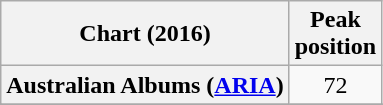<table class="wikitable sortable plainrowheaders" style="text-align:center">
<tr>
<th scope="col">Chart (2016)</th>
<th scope="col">Peak<br> position</th>
</tr>
<tr>
<th scope="row">Australian Albums (<a href='#'>ARIA</a>)</th>
<td>72</td>
</tr>
<tr>
</tr>
<tr>
</tr>
<tr>
</tr>
<tr>
</tr>
<tr>
</tr>
<tr>
</tr>
<tr>
</tr>
</table>
